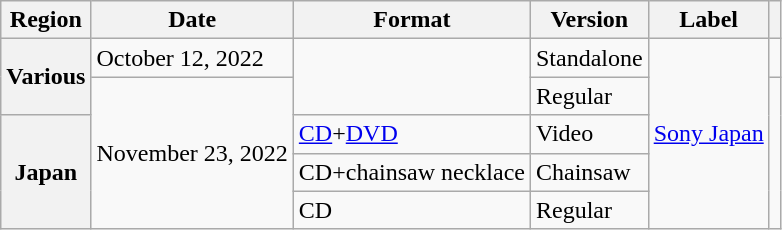<table class="wikitable plainrowheaders">
<tr>
<th scope="col">Region</th>
<th scope="col">Date</th>
<th scope="col">Format</th>
<th scope="col">Version</th>
<th scope="col">Label</th>
<th scope="col"></th>
</tr>
<tr>
<th scope="row" rowspan="2">Various</th>
<td>October 12, 2022</td>
<td rowspan="2"></td>
<td>Standalone</td>
<td rowspan="5"><a href='#'>Sony Japan</a></td>
<td style="text-align:center"></td>
</tr>
<tr>
<td rowspan="4">November 23, 2022</td>
<td>Regular</td>
<td style="text-align:center" rowspan="4"></td>
</tr>
<tr>
<th scope="row" rowspan="3">Japan</th>
<td><a href='#'>CD</a>+<a href='#'>DVD</a></td>
<td>Video</td>
</tr>
<tr>
<td>CD+chainsaw necklace</td>
<td>Chainsaw</td>
</tr>
<tr>
<td>CD</td>
<td>Regular</td>
</tr>
</table>
